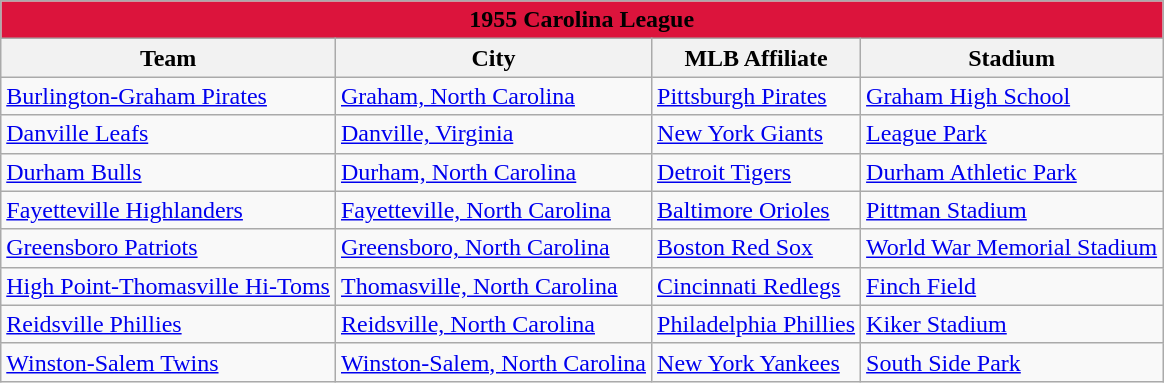<table class="wikitable" style="width:auto">
<tr>
<td bgcolor="#DC143C" align="center" colspan="7"><strong><span>1955 Carolina League</span></strong></td>
</tr>
<tr>
<th>Team</th>
<th>City</th>
<th>MLB Affiliate</th>
<th>Stadium</th>
</tr>
<tr>
<td><a href='#'>Burlington-Graham Pirates</a></td>
<td><a href='#'>Graham, North Carolina</a></td>
<td><a href='#'>Pittsburgh Pirates</a></td>
<td><a href='#'>Graham High School</a></td>
</tr>
<tr>
<td><a href='#'>Danville Leafs</a></td>
<td><a href='#'>Danville, Virginia</a></td>
<td><a href='#'>New York Giants</a></td>
<td><a href='#'>League Park</a></td>
</tr>
<tr>
<td><a href='#'>Durham Bulls</a></td>
<td><a href='#'>Durham, North Carolina</a></td>
<td><a href='#'>Detroit Tigers</a></td>
<td><a href='#'>Durham Athletic Park</a></td>
</tr>
<tr>
<td><a href='#'>Fayetteville Highlanders</a></td>
<td><a href='#'>Fayetteville, North Carolina</a></td>
<td><a href='#'>Baltimore Orioles</a></td>
<td><a href='#'>Pittman Stadium</a></td>
</tr>
<tr>
<td><a href='#'>Greensboro Patriots</a></td>
<td><a href='#'>Greensboro, North Carolina</a></td>
<td><a href='#'>Boston Red Sox</a></td>
<td><a href='#'>World War Memorial Stadium</a></td>
</tr>
<tr>
<td><a href='#'>High Point-Thomasville Hi-Toms</a></td>
<td><a href='#'>Thomasville, North Carolina</a></td>
<td><a href='#'>Cincinnati Redlegs</a></td>
<td><a href='#'>Finch Field</a></td>
</tr>
<tr>
<td><a href='#'>Reidsville Phillies</a></td>
<td><a href='#'>Reidsville, North Carolina</a></td>
<td><a href='#'>Philadelphia Phillies</a></td>
<td><a href='#'>Kiker Stadium</a></td>
</tr>
<tr>
<td><a href='#'>Winston-Salem Twins</a></td>
<td><a href='#'>Winston-Salem, North Carolina</a></td>
<td><a href='#'>New York Yankees</a></td>
<td><a href='#'>South Side Park</a></td>
</tr>
</table>
